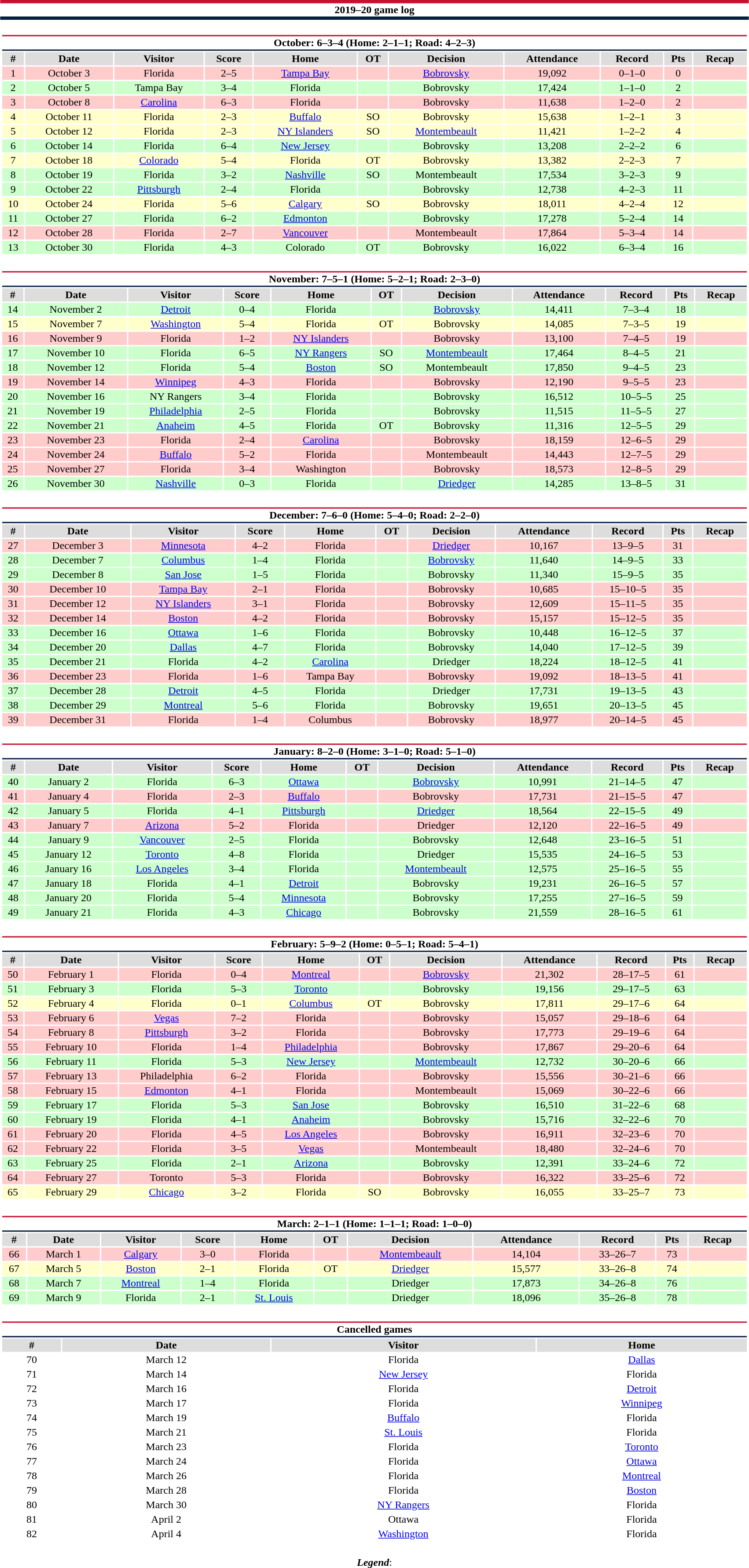<table class="toccolours" style="width:90%; clear:both; margin:1.5em auto; text-align:center;">
<tr>
<th colspan="11" style="background:#FFFFFF; border-top:#C8102E 5px solid; border-bottom:#041E42 5px solid;">2019–20 game log</th>
</tr>
<tr>
<td colspan="11"><br><table class="toccolours collapsible collapsed" style="width:100%;">
<tr>
<th colspan="11" style="background:#FFFFFF; border-top:#C8102E 2px solid; border-bottom:#041E42 2px solid;">October: 6–3–4 (Home: 2–1–1; Road: 4–2–3)</th>
</tr>
<tr style="background:#ddd;">
<th>#</th>
<th>Date</th>
<th>Visitor</th>
<th>Score</th>
<th>Home</th>
<th>OT</th>
<th>Decision</th>
<th>Attendance</th>
<th>Record</th>
<th>Pts</th>
<th>Recap</th>
</tr>
<tr style="background:#fcc;">
<td>1</td>
<td>October 3</td>
<td>Florida</td>
<td>2–5</td>
<td><a href='#'>Tampa Bay</a></td>
<td></td>
<td><a href='#'>Bobrovsky</a></td>
<td>19,092</td>
<td>0–1–0</td>
<td>0</td>
<td></td>
</tr>
<tr style="background:#cfc;">
<td>2</td>
<td>October 5</td>
<td>Tampa Bay</td>
<td>3–4</td>
<td>Florida</td>
<td></td>
<td>Bobrovsky</td>
<td>17,424</td>
<td>1–1–0</td>
<td>2</td>
<td></td>
</tr>
<tr style="background:#fcc;">
<td>3</td>
<td>October 8</td>
<td><a href='#'>Carolina</a></td>
<td>6–3</td>
<td>Florida</td>
<td></td>
<td>Bobrovsky</td>
<td>11,638</td>
<td>1–2–0</td>
<td>2</td>
<td></td>
</tr>
<tr style="background:#ffc;">
<td>4</td>
<td>October 11</td>
<td>Florida</td>
<td>2–3</td>
<td><a href='#'>Buffalo</a></td>
<td>SO</td>
<td>Bobrovsky</td>
<td>15,638</td>
<td>1–2–1</td>
<td>3</td>
<td></td>
</tr>
<tr style="background:#ffc;">
<td>5</td>
<td>October 12</td>
<td>Florida</td>
<td>2–3</td>
<td><a href='#'>NY Islanders</a></td>
<td>SO</td>
<td><a href='#'>Montembeault</a></td>
<td>11,421</td>
<td>1–2–2</td>
<td>4</td>
<td></td>
</tr>
<tr style="background:#cfc;">
<td>6</td>
<td>October 14</td>
<td>Florida</td>
<td>6–4</td>
<td><a href='#'>New Jersey</a></td>
<td></td>
<td>Bobrovsky</td>
<td>13,208</td>
<td>2–2–2</td>
<td>6</td>
<td></td>
</tr>
<tr style="background:#ffc;">
<td>7</td>
<td>October 18</td>
<td><a href='#'>Colorado</a></td>
<td>5–4</td>
<td>Florida</td>
<td>OT</td>
<td>Bobrovsky</td>
<td>13,382</td>
<td>2–2–3</td>
<td>7</td>
<td></td>
</tr>
<tr style="background:#cfc;">
<td>8</td>
<td>October 19</td>
<td>Florida</td>
<td>3–2</td>
<td><a href='#'>Nashville</a></td>
<td>SO</td>
<td>Montembeault</td>
<td>17,534</td>
<td>3–2–3</td>
<td>9</td>
<td></td>
</tr>
<tr style="background:#cfc;">
<td>9</td>
<td>October 22</td>
<td><a href='#'>Pittsburgh</a></td>
<td>2–4</td>
<td>Florida</td>
<td></td>
<td>Bobrovsky</td>
<td>12,738</td>
<td>4–2–3</td>
<td>11</td>
<td></td>
</tr>
<tr style="background:#ffc;">
<td>10</td>
<td>October 24</td>
<td>Florida</td>
<td>5–6</td>
<td><a href='#'>Calgary</a></td>
<td>SO</td>
<td>Bobrovsky</td>
<td>18,011</td>
<td>4–2–4</td>
<td>12</td>
<td></td>
</tr>
<tr style="background:#cfc;">
<td>11</td>
<td>October 27</td>
<td>Florida</td>
<td>6–2</td>
<td><a href='#'>Edmonton</a></td>
<td></td>
<td>Bobrovsky</td>
<td>17,278</td>
<td>5–2–4</td>
<td>14</td>
<td></td>
</tr>
<tr style="background:#fcc;">
<td>12</td>
<td>October 28</td>
<td>Florida</td>
<td>2–7</td>
<td><a href='#'>Vancouver</a></td>
<td></td>
<td>Montembeault</td>
<td>17,864</td>
<td>5–3–4</td>
<td>14</td>
<td></td>
</tr>
<tr style="background:#cfc;">
<td>13</td>
<td>October 30</td>
<td>Florida</td>
<td>4–3</td>
<td>Colorado</td>
<td>OT</td>
<td>Bobrovsky</td>
<td>16,022</td>
<td>6–3–4</td>
<td>16</td>
<td></td>
</tr>
</table>
</td>
</tr>
<tr>
<td colspan="11"><br><table class="toccolours collapsible collapsed" style="width:100%;">
<tr>
<th colspan="11" style="background:#FFFFFF; border-top:#C8102E 2px solid; border-bottom:#041E42 2px solid;">November: 7–5–1 (Home: 5–2–1; Road: 2–3–0)</th>
</tr>
<tr style="background:#ddd;">
<th>#</th>
<th>Date</th>
<th>Visitor</th>
<th>Score</th>
<th>Home</th>
<th>OT</th>
<th>Decision</th>
<th>Attendance</th>
<th>Record</th>
<th>Pts</th>
<th>Recap</th>
</tr>
<tr style="background:#cfc;">
<td>14</td>
<td>November 2</td>
<td><a href='#'>Detroit</a></td>
<td>0–4</td>
<td>Florida</td>
<td></td>
<td><a href='#'>Bobrovsky</a></td>
<td>14,411</td>
<td>7–3–4</td>
<td>18</td>
<td></td>
</tr>
<tr style="background:#ffc;">
<td>15</td>
<td>November 7</td>
<td><a href='#'>Washington</a></td>
<td>5–4</td>
<td>Florida</td>
<td>OT</td>
<td>Bobrovsky</td>
<td>14,085</td>
<td>7–3–5</td>
<td>19</td>
<td></td>
</tr>
<tr style="background:#fcc;">
<td>16</td>
<td>November 9</td>
<td>Florida</td>
<td>1–2</td>
<td><a href='#'>NY Islanders</a></td>
<td></td>
<td>Bobrovsky</td>
<td>13,100</td>
<td>7–4–5</td>
<td>19</td>
<td></td>
</tr>
<tr style="background:#cfc;">
<td>17</td>
<td>November 10</td>
<td>Florida</td>
<td>6–5</td>
<td><a href='#'>NY Rangers</a></td>
<td>SO</td>
<td><a href='#'>Montembeault</a></td>
<td>17,464</td>
<td>8–4–5</td>
<td>21</td>
<td></td>
</tr>
<tr style="background:#cfc;">
<td>18</td>
<td>November 12</td>
<td>Florida</td>
<td>5–4</td>
<td><a href='#'>Boston</a></td>
<td>SO</td>
<td>Montembeault</td>
<td>17,850</td>
<td>9–4–5</td>
<td>23</td>
<td></td>
</tr>
<tr style="background:#fcc;">
<td>19</td>
<td>November 14</td>
<td><a href='#'>Winnipeg</a></td>
<td>4–3</td>
<td>Florida</td>
<td></td>
<td>Bobrovsky</td>
<td>12,190</td>
<td>9–5–5</td>
<td>23</td>
<td></td>
</tr>
<tr style="background:#cfc;">
<td>20</td>
<td>November 16</td>
<td>NY Rangers</td>
<td>3–4</td>
<td>Florida</td>
<td></td>
<td>Bobrovsky</td>
<td>16,512</td>
<td>10–5–5</td>
<td>25</td>
<td></td>
</tr>
<tr style="background:#cfc;">
<td>21</td>
<td>November 19</td>
<td><a href='#'>Philadelphia</a></td>
<td>2–5</td>
<td>Florida</td>
<td></td>
<td>Bobrovsky</td>
<td>11,515</td>
<td>11–5–5</td>
<td>27</td>
<td></td>
</tr>
<tr style="background:#cfc;">
<td>22</td>
<td>November 21</td>
<td><a href='#'>Anaheim</a></td>
<td>4–5</td>
<td>Florida</td>
<td>OT</td>
<td>Bobrovsky</td>
<td>11,316</td>
<td>12–5–5</td>
<td>29</td>
<td></td>
</tr>
<tr style="background:#fcc;">
<td>23</td>
<td>November 23</td>
<td>Florida</td>
<td>2–4</td>
<td><a href='#'>Carolina</a></td>
<td></td>
<td>Bobrovsky</td>
<td>18,159</td>
<td>12–6–5</td>
<td>29</td>
<td></td>
</tr>
<tr style="background:#fcc;">
<td>24</td>
<td>November 24</td>
<td><a href='#'>Buffalo</a></td>
<td>5–2</td>
<td>Florida</td>
<td></td>
<td>Montembeault</td>
<td>14,443</td>
<td>12–7–5</td>
<td>29</td>
<td></td>
</tr>
<tr style="background:#fcc;">
<td>25</td>
<td>November 27</td>
<td>Florida</td>
<td>3–4</td>
<td>Washington</td>
<td></td>
<td>Bobrovsky</td>
<td>18,573</td>
<td>12–8–5</td>
<td>29</td>
<td></td>
</tr>
<tr style="background:#cfc;">
<td>26</td>
<td>November 30</td>
<td><a href='#'>Nashville</a></td>
<td>0–3</td>
<td>Florida</td>
<td></td>
<td><a href='#'>Driedger</a></td>
<td>14,285</td>
<td>13–8–5</td>
<td>31</td>
<td></td>
</tr>
</table>
</td>
</tr>
<tr>
<td colspan="11"><br><table class="toccolours collapsible collapsed" style="width:100%;">
<tr>
<th colspan="11" style="background:#FFFFFF; border-top:#C8102E 2px solid; border-bottom:#041E42 2px solid;">December: 7–6–0 (Home: 5–4–0; Road: 2–2–0)</th>
</tr>
<tr style="background:#ddd;">
<th>#</th>
<th>Date</th>
<th>Visitor</th>
<th>Score</th>
<th>Home</th>
<th>OT</th>
<th>Decision</th>
<th>Attendance</th>
<th>Record</th>
<th>Pts</th>
<th>Recap</th>
</tr>
<tr style="background:#fcc;">
<td>27</td>
<td>December 3</td>
<td><a href='#'>Minnesota</a></td>
<td>4–2</td>
<td>Florida</td>
<td></td>
<td><a href='#'>Driedger</a></td>
<td>10,167</td>
<td>13–9–5</td>
<td>31</td>
<td></td>
</tr>
<tr style="background:#cfc;">
<td>28</td>
<td>December 7</td>
<td><a href='#'>Columbus</a></td>
<td>1–4</td>
<td>Florida</td>
<td></td>
<td><a href='#'>Bobrovsky</a></td>
<td>11,640</td>
<td>14–9–5</td>
<td>33</td>
<td></td>
</tr>
<tr style="background:#cfc;">
<td>29</td>
<td>December 8</td>
<td><a href='#'>San Jose</a></td>
<td>1–5</td>
<td>Florida</td>
<td></td>
<td>Bobrovsky</td>
<td>11,340</td>
<td>15–9–5</td>
<td>35</td>
<td></td>
</tr>
<tr style="background:#fcc;">
<td>30</td>
<td>December 10</td>
<td><a href='#'>Tampa Bay</a></td>
<td>2–1</td>
<td>Florida</td>
<td></td>
<td>Bobrovsky</td>
<td>10,685</td>
<td>15–10–5</td>
<td>35</td>
<td></td>
</tr>
<tr style="background:#fcc;">
<td>31</td>
<td>December 12</td>
<td><a href='#'>NY Islanders</a></td>
<td>3–1</td>
<td>Florida</td>
<td></td>
<td>Bobrovsky</td>
<td>12,609</td>
<td>15–11–5</td>
<td>35</td>
<td></td>
</tr>
<tr style="background:#fcc;">
<td>32</td>
<td>December 14</td>
<td><a href='#'>Boston</a></td>
<td>4–2</td>
<td>Florida</td>
<td></td>
<td>Bobrovsky</td>
<td>15,157</td>
<td>15–12–5</td>
<td>35</td>
<td></td>
</tr>
<tr style="background:#cfc;">
<td>33</td>
<td>December 16</td>
<td><a href='#'>Ottawa</a></td>
<td>1–6</td>
<td>Florida</td>
<td></td>
<td>Bobrovsky</td>
<td>10,448</td>
<td>16–12–5</td>
<td>37</td>
<td></td>
</tr>
<tr style="background:#cfc;">
<td>34</td>
<td>December 20</td>
<td><a href='#'>Dallas</a></td>
<td>4–7</td>
<td>Florida</td>
<td></td>
<td>Bobrovsky</td>
<td>14,040</td>
<td>17–12–5</td>
<td>39</td>
<td></td>
</tr>
<tr style="background:#cfc;">
<td>35</td>
<td>December 21</td>
<td>Florida</td>
<td>4–2</td>
<td><a href='#'>Carolina</a></td>
<td></td>
<td>Driedger</td>
<td>18,224</td>
<td>18–12–5</td>
<td>41</td>
<td></td>
</tr>
<tr style="background:#fcc;">
<td>36</td>
<td>December 23</td>
<td>Florida</td>
<td>1–6</td>
<td>Tampa Bay</td>
<td></td>
<td>Bobrovsky</td>
<td>19,092</td>
<td>18–13–5</td>
<td>41</td>
<td></td>
</tr>
<tr style="background:#cfc;">
<td>37</td>
<td>December 28</td>
<td><a href='#'>Detroit</a></td>
<td>4–5</td>
<td>Florida</td>
<td></td>
<td>Driedger</td>
<td>17,731</td>
<td>19–13–5</td>
<td>43</td>
<td></td>
</tr>
<tr style="background:#cfc;">
<td>38</td>
<td>December 29</td>
<td><a href='#'>Montreal</a></td>
<td>5–6</td>
<td>Florida</td>
<td></td>
<td>Bobrovsky</td>
<td>19,651</td>
<td>20–13–5</td>
<td>45</td>
<td></td>
</tr>
<tr style="background:#fcc;">
<td>39</td>
<td>December 31</td>
<td>Florida</td>
<td>1–4</td>
<td>Columbus</td>
<td></td>
<td>Bobrovsky</td>
<td>18,977</td>
<td>20–14–5</td>
<td>45</td>
<td></td>
</tr>
</table>
</td>
</tr>
<tr>
<td colspan="11"><br><table class="toccolours collapsible collapsed" style="width:100%;">
<tr>
<th colspan="11" style="background:#FFFFFF; border-top:#C8102E 2px solid; border-bottom:#041E42 2px solid;">January: 8–2–0 (Home: 3–1–0; Road: 5–1–0)</th>
</tr>
<tr style="background:#ddd;">
<th>#</th>
<th>Date</th>
<th>Visitor</th>
<th>Score</th>
<th>Home</th>
<th>OT</th>
<th>Decision</th>
<th>Attendance</th>
<th>Record</th>
<th>Pts</th>
<th>Recap</th>
</tr>
<tr style="background:#cfc;">
<td>40</td>
<td>January 2</td>
<td>Florida</td>
<td>6–3</td>
<td><a href='#'>Ottawa</a></td>
<td></td>
<td><a href='#'>Bobrovsky</a></td>
<td>10,991</td>
<td>21–14–5</td>
<td>47</td>
<td></td>
</tr>
<tr style="background:#fcc;">
<td>41</td>
<td>January 4</td>
<td>Florida</td>
<td>2–3</td>
<td><a href='#'>Buffalo</a></td>
<td></td>
<td>Bobrovsky</td>
<td>17,731</td>
<td>21–15–5</td>
<td>47</td>
<td></td>
</tr>
<tr style="background:#cfc;">
<td>42</td>
<td>January 5</td>
<td>Florida</td>
<td>4–1</td>
<td><a href='#'>Pittsburgh</a></td>
<td></td>
<td><a href='#'>Driedger</a></td>
<td>18,564</td>
<td>22–15–5</td>
<td>49</td>
<td></td>
</tr>
<tr style="background:#fcc;">
<td>43</td>
<td>January 7</td>
<td><a href='#'>Arizona</a></td>
<td>5–2</td>
<td>Florida</td>
<td></td>
<td>Driedger</td>
<td>12,120</td>
<td>22–16–5</td>
<td>49</td>
<td></td>
</tr>
<tr style="background:#cfc;">
<td>44</td>
<td>January 9</td>
<td><a href='#'>Vancouver</a></td>
<td>2–5</td>
<td>Florida</td>
<td></td>
<td>Bobrovsky</td>
<td>12,648</td>
<td>23–16–5</td>
<td>51</td>
<td></td>
</tr>
<tr style="background:#cfc;">
<td>45</td>
<td>January 12</td>
<td><a href='#'>Toronto</a></td>
<td>4–8</td>
<td>Florida</td>
<td></td>
<td>Driedger</td>
<td>15,535</td>
<td>24–16–5</td>
<td>53</td>
<td></td>
</tr>
<tr style="background:#cfc;">
<td>46</td>
<td>January 16</td>
<td><a href='#'>Los Angeles</a></td>
<td>3–4</td>
<td>Florida</td>
<td></td>
<td><a href='#'>Montembeault</a></td>
<td>12,575</td>
<td>25–16–5</td>
<td>55</td>
<td></td>
</tr>
<tr style="background:#cfc;">
<td>47</td>
<td>January 18</td>
<td>Florida</td>
<td>4–1</td>
<td><a href='#'>Detroit</a></td>
<td></td>
<td>Bobrovsky</td>
<td>19,231</td>
<td>26–16–5</td>
<td>57</td>
<td></td>
</tr>
<tr style="background:#cfc;">
<td>48</td>
<td>January 20</td>
<td>Florida</td>
<td>5–4</td>
<td><a href='#'>Minnesota</a></td>
<td></td>
<td>Bobrovsky</td>
<td>17,255</td>
<td>27–16–5</td>
<td>59</td>
<td></td>
</tr>
<tr style="background:#cfc;">
<td>49</td>
<td>January 21</td>
<td>Florida</td>
<td>4–3</td>
<td><a href='#'>Chicago</a></td>
<td></td>
<td>Bobrovsky</td>
<td>21,559</td>
<td>28–16–5</td>
<td>61</td>
<td></td>
</tr>
</table>
</td>
</tr>
<tr>
<td colspan="11"><br><table class="toccolours collapsible collapsed" style="width:100%;">
<tr>
<th colspan="11" style="background:#FFFFFF; border-top:#C8102E 2px solid; border-bottom:#041E42 2px solid;">February: 5–9–2 (Home: 0–5–1; Road: 5–4–1)</th>
</tr>
<tr style="background:#ddd;">
<th>#</th>
<th>Date</th>
<th>Visitor</th>
<th>Score</th>
<th>Home</th>
<th>OT</th>
<th>Decision</th>
<th>Attendance</th>
<th>Record</th>
<th>Pts</th>
<th>Recap</th>
</tr>
<tr style="background:#fcc;">
<td>50</td>
<td>February 1</td>
<td>Florida</td>
<td>0–4</td>
<td><a href='#'>Montreal</a></td>
<td></td>
<td><a href='#'>Bobrovsky</a></td>
<td>21,302</td>
<td>28–17–5</td>
<td>61</td>
<td></td>
</tr>
<tr style="background:#cfc;">
<td>51</td>
<td>February 3</td>
<td>Florida</td>
<td>5–3</td>
<td><a href='#'>Toronto</a></td>
<td></td>
<td>Bobrovsky</td>
<td>19,156</td>
<td>29–17–5</td>
<td>63</td>
<td></td>
</tr>
<tr style="background:#ffc;">
<td>52</td>
<td>February 4</td>
<td>Florida</td>
<td>0–1</td>
<td><a href='#'>Columbus</a></td>
<td>OT</td>
<td>Bobrovsky</td>
<td>17,811</td>
<td>29–17–6</td>
<td>64</td>
<td></td>
</tr>
<tr style="background:#fcc;">
<td>53</td>
<td>February 6</td>
<td><a href='#'>Vegas</a></td>
<td>7–2</td>
<td>Florida</td>
<td></td>
<td>Bobrovsky</td>
<td>15,057</td>
<td>29–18–6</td>
<td>64</td>
<td></td>
</tr>
<tr style="background:#fcc;">
<td>54</td>
<td>February 8</td>
<td><a href='#'>Pittsburgh</a></td>
<td>3–2</td>
<td>Florida</td>
<td></td>
<td>Bobrovsky</td>
<td>17,773</td>
<td>29–19–6</td>
<td>64</td>
<td></td>
</tr>
<tr style="background:#fcc;">
<td>55</td>
<td>February 10</td>
<td>Florida</td>
<td>1–4</td>
<td><a href='#'>Philadelphia</a></td>
<td></td>
<td>Bobrovsky</td>
<td>17,867</td>
<td>29–20–6</td>
<td>64</td>
<td></td>
</tr>
<tr style="background:#cfc;">
<td>56</td>
<td>February 11</td>
<td>Florida</td>
<td>5–3</td>
<td><a href='#'>New Jersey</a></td>
<td></td>
<td><a href='#'>Montembeault</a></td>
<td>12,732</td>
<td>30–20–6</td>
<td>66</td>
<td></td>
</tr>
<tr style="background:#fcc;">
<td>57</td>
<td>February 13</td>
<td>Philadelphia</td>
<td>6–2</td>
<td>Florida</td>
<td></td>
<td>Bobrovsky</td>
<td>15,556</td>
<td>30–21–6</td>
<td>66</td>
<td></td>
</tr>
<tr style="background:#fcc;">
<td>58</td>
<td>February 15</td>
<td><a href='#'>Edmonton</a></td>
<td>4–1</td>
<td>Florida</td>
<td></td>
<td>Montembeault</td>
<td>15,069</td>
<td>30–22–6</td>
<td>66</td>
<td></td>
</tr>
<tr style="background:#cfc;">
<td>59</td>
<td>February 17</td>
<td>Florida</td>
<td>5–3</td>
<td><a href='#'>San Jose</a></td>
<td></td>
<td>Bobrovsky</td>
<td>16,510</td>
<td>31–22–6</td>
<td>68</td>
<td></td>
</tr>
<tr style="background:#cfc;">
<td>60</td>
<td>February 19</td>
<td>Florida</td>
<td>4–1</td>
<td><a href='#'>Anaheim</a></td>
<td></td>
<td>Bobrovsky</td>
<td>15,716</td>
<td>32–22–6</td>
<td>70</td>
<td></td>
</tr>
<tr style="background:#fcc;">
<td>61</td>
<td>February 20</td>
<td>Florida</td>
<td>4–5</td>
<td><a href='#'>Los Angeles</a></td>
<td></td>
<td>Bobrovsky</td>
<td>16,911</td>
<td>32–23–6</td>
<td>70</td>
<td></td>
</tr>
<tr style="background:#fcc;">
<td>62</td>
<td>February 22</td>
<td>Florida</td>
<td>3–5</td>
<td><a href='#'>Vegas</a></td>
<td></td>
<td>Montembeault</td>
<td>18,480</td>
<td>32–24–6</td>
<td>70</td>
<td></td>
</tr>
<tr style="background:#cfc;">
<td>63</td>
<td>February 25</td>
<td>Florida</td>
<td>2–1</td>
<td><a href='#'>Arizona</a></td>
<td></td>
<td>Bobrovsky</td>
<td>12,391</td>
<td>33–24–6</td>
<td>72</td>
<td></td>
</tr>
<tr style="background:#fcc;">
<td>64</td>
<td>February 27</td>
<td>Toronto</td>
<td>5–3</td>
<td>Florida</td>
<td></td>
<td>Bobrovsky</td>
<td>16,322</td>
<td>33–25–6</td>
<td>72</td>
<td></td>
</tr>
<tr style="background:#ffc;">
<td>65</td>
<td>February 29</td>
<td><a href='#'>Chicago</a></td>
<td>3–2</td>
<td>Florida</td>
<td>SO</td>
<td>Bobrovsky</td>
<td>16,055</td>
<td>33–25–7</td>
<td>73</td>
<td></td>
</tr>
</table>
</td>
</tr>
<tr>
<td colspan="11"><br><table class="toccolours collapsible collapsed" style="width:100%;">
<tr>
<th colspan="11" style="background:#FFFFFF; border-top:#C8102E 2px solid; border-bottom:#041E42 2px solid;">March: 2–1–1 (Home: 1–1–1; Road: 1–0–0)</th>
</tr>
<tr style="background:#ddd;">
<th>#</th>
<th>Date</th>
<th>Visitor</th>
<th>Score</th>
<th>Home</th>
<th>OT</th>
<th>Decision</th>
<th>Attendance</th>
<th>Record</th>
<th>Pts</th>
<th>Recap</th>
</tr>
<tr style="background:#fcc;">
<td>66</td>
<td>March 1</td>
<td><a href='#'>Calgary</a></td>
<td>3–0</td>
<td>Florida</td>
<td></td>
<td><a href='#'>Montembeault</a></td>
<td>14,104</td>
<td>33–26–7</td>
<td>73</td>
<td></td>
</tr>
<tr style="background:#ffc;">
<td>67</td>
<td>March 5</td>
<td><a href='#'>Boston</a></td>
<td>2–1</td>
<td>Florida</td>
<td>OT</td>
<td><a href='#'>Driedger</a></td>
<td>15,577</td>
<td>33–26–8</td>
<td>74</td>
<td></td>
</tr>
<tr style="background:#cfc;">
<td>68</td>
<td>March 7</td>
<td><a href='#'>Montreal</a></td>
<td>1–4</td>
<td>Florida</td>
<td></td>
<td>Driedger</td>
<td>17,873</td>
<td>34–26–8</td>
<td>76</td>
<td></td>
</tr>
<tr style="background:#cfc;">
<td>69</td>
<td>March 9</td>
<td>Florida</td>
<td>2–1</td>
<td><a href='#'>St. Louis</a></td>
<td></td>
<td>Driedger</td>
<td>18,096</td>
<td>35–26–8</td>
<td>78</td>
<td></td>
</tr>
</table>
</td>
</tr>
<tr>
<td colspan="4"><br><table class="toccolours collapsible collapsed" style="width:100%;">
<tr>
<th colspan="4" style="background:#FFFFFF; border-top:#C8102E 2px solid; border-bottom:#041E42 2px solid;">Cancelled games</th>
</tr>
<tr style="background:#ddd;">
<th>#</th>
<th>Date</th>
<th>Visitor</th>
<th>Home</th>
</tr>
<tr style="background:#;">
<td>70</td>
<td>March 12</td>
<td>Florida</td>
<td><a href='#'>Dallas</a></td>
</tr>
<tr style="background:#;">
<td>71</td>
<td>March 14</td>
<td><a href='#'>New Jersey</a></td>
<td>Florida</td>
</tr>
<tr style="background:#;">
<td>72</td>
<td>March 16</td>
<td>Florida</td>
<td><a href='#'>Detroit</a></td>
</tr>
<tr style="background:#;">
<td>73</td>
<td>March 17</td>
<td>Florida</td>
<td><a href='#'>Winnipeg</a></td>
</tr>
<tr style="background:#;">
<td>74</td>
<td>March 19</td>
<td><a href='#'>Buffalo</a></td>
<td>Florida</td>
</tr>
<tr style="background:#;">
<td>75</td>
<td>March 21</td>
<td><a href='#'>St. Louis</a></td>
<td>Florida</td>
</tr>
<tr style="background:#;">
<td>76</td>
<td>March 23</td>
<td>Florida</td>
<td><a href='#'>Toronto</a></td>
</tr>
<tr style="background:#;">
<td>77</td>
<td>March 24</td>
<td>Florida</td>
<td><a href='#'>Ottawa</a></td>
</tr>
<tr style="background:#;">
<td>78</td>
<td>March 26</td>
<td>Florida</td>
<td><a href='#'>Montreal</a></td>
</tr>
<tr style="background:#;">
<td>79</td>
<td>March 28</td>
<td>Florida</td>
<td><a href='#'>Boston</a></td>
</tr>
<tr style="background:#;">
<td>80</td>
<td>March 30</td>
<td><a href='#'>NY Rangers</a></td>
<td>Florida</td>
</tr>
<tr style="background:#;">
<td>81</td>
<td>April 2</td>
<td>Ottawa</td>
<td>Florida</td>
</tr>
<tr style="background:#;">
<td>82</td>
<td>April 4</td>
<td><a href='#'>Washington</a></td>
<td>Florida</td>
</tr>
</table>
</td>
</tr>
<tr>
<td colspan="11" style="text-align:center;"><br><strong><em>Legend</em></strong>:


</td>
</tr>
</table>
